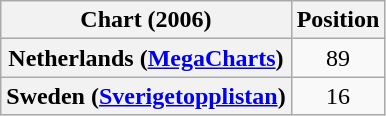<table class="wikitable sortable plainrowheaders" style="text-align:center">
<tr>
<th scope="col">Chart (2006)</th>
<th scope="col">Position</th>
</tr>
<tr>
<th scope="row">Netherlands (<a href='#'>MegaCharts</a>)</th>
<td>89</td>
</tr>
<tr>
<th scope="row">Sweden (<a href='#'>Sverigetopplistan</a>)</th>
<td>16</td>
</tr>
</table>
